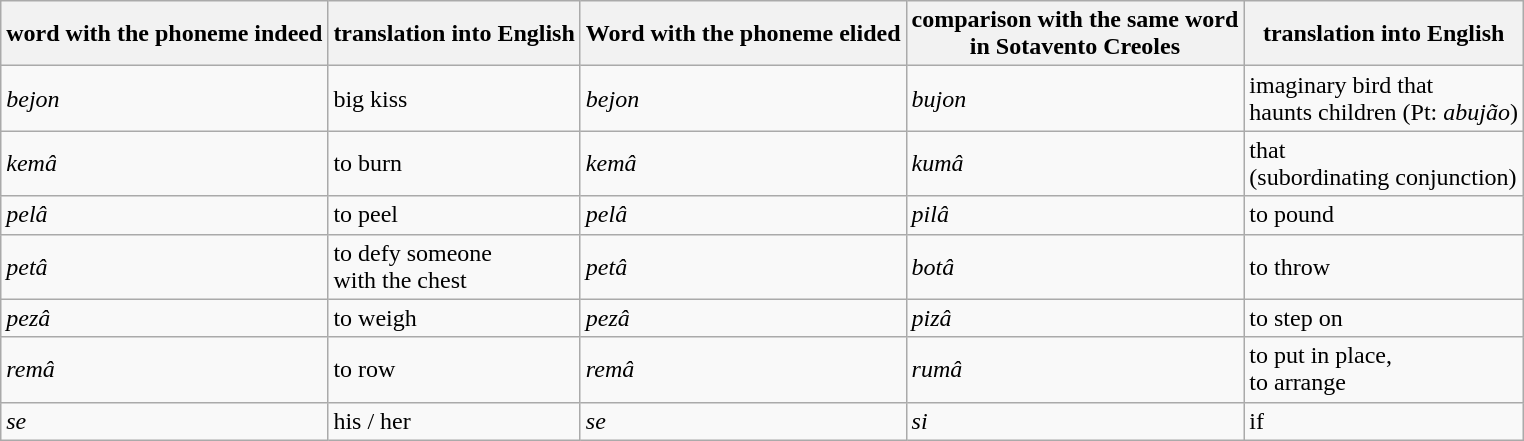<table class="wikitable">
<tr>
<th>word with the phoneme  indeed</th>
<th>translation into English</th>
<th>Word with the phoneme elided</th>
<th>comparison with the same word<br>in Sotavento Creoles</th>
<th>translation into English</th>
</tr>
<tr>
<td><em>bejon</em><br></td>
<td>big kiss</td>
<td><em>bejon</em><br></td>
<td><em>bujon</em><br></td>
<td>imaginary bird that<br>haunts children (Pt: <em>abujão</em>)</td>
</tr>
<tr>
<td><em>kemâ</em><br></td>
<td>to burn</td>
<td><em>kemâ</em><br></td>
<td><em>kumâ</em><br></td>
<td>that<br>(subordinating conjunction)</td>
</tr>
<tr>
<td><em>pelâ</em><br></td>
<td>to peel</td>
<td><em>pelâ</em><br></td>
<td><em>pilâ</em><br></td>
<td>to pound</td>
</tr>
<tr>
<td><em>petâ</em><br></td>
<td>to defy someone<br>with the chest</td>
<td><em>petâ</em><br></td>
<td><em>botâ</em><br></td>
<td>to throw</td>
</tr>
<tr>
<td><em>pezâ</em><br></td>
<td>to weigh</td>
<td><em>pezâ</em><br></td>
<td><em>pizâ</em><br></td>
<td>to step on</td>
</tr>
<tr>
<td><em>remâ</em><br></td>
<td>to row</td>
<td><em>remâ</em><br></td>
<td><em>rumâ</em><br></td>
<td>to put in place,<br>to arrange</td>
</tr>
<tr>
<td><em>se</em><br></td>
<td>his / her</td>
<td><em>se</em><br></td>
<td><em>si</em><br></td>
<td>if</td>
</tr>
</table>
